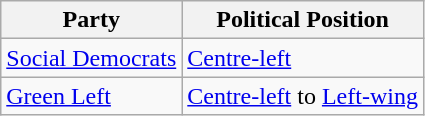<table class="wikitable mw-collapsible mw-collapsed">
<tr>
<th>Party</th>
<th>Political Position</th>
</tr>
<tr>
<td><a href='#'>Social Democrats</a></td>
<td><a href='#'>Centre-left</a></td>
</tr>
<tr>
<td><a href='#'>Green Left</a></td>
<td><a href='#'>Centre-left</a> to <a href='#'>Left-wing</a></td>
</tr>
</table>
